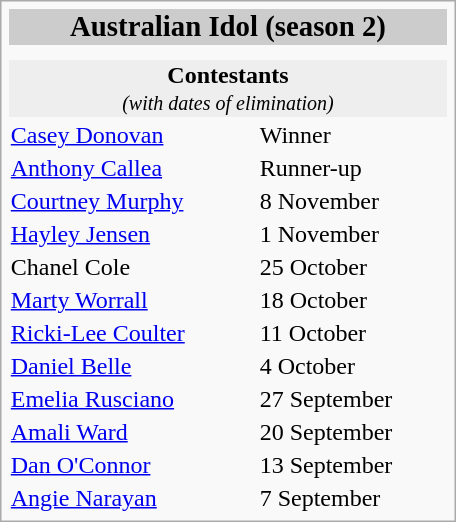<table class=infobox style=width:19em>
<tr>
<td colspan="2" style="background:#ccc; text-align:center;"><big><strong>Australian Idol (season 2)</strong></big></td>
</tr>
<tr>
<td colspan="2" style="text-align:center;"></td>
</tr>
<tr>
<td colspan="2" style="text-align:center;"></td>
</tr>
<tr>
<td colspan="2" style="background:#eee; text-align:center;"><strong>Contestants</strong><br><small><em>(with dates of elimination)</em></small></td>
</tr>
<tr>
<td><a href='#'>Casey Donovan</a></td>
<td>Winner</td>
</tr>
<tr>
<td><a href='#'>Anthony Callea</a></td>
<td>Runner-up</td>
</tr>
<tr>
<td><a href='#'>Courtney Murphy</a></td>
<td>8 November</td>
</tr>
<tr>
<td><a href='#'>Hayley Jensen</a></td>
<td>1 November</td>
</tr>
<tr>
<td>Chanel Cole</td>
<td>25 October</td>
</tr>
<tr>
<td><a href='#'>Marty Worrall</a></td>
<td>18 October</td>
</tr>
<tr>
<td><a href='#'>Ricki-Lee Coulter</a></td>
<td>11 October</td>
</tr>
<tr>
<td><a href='#'>Daniel Belle</a></td>
<td>4 October</td>
</tr>
<tr>
<td><a href='#'>Emelia Rusciano</a></td>
<td>27 September</td>
</tr>
<tr>
<td><a href='#'>Amali Ward</a></td>
<td>20 September</td>
</tr>
<tr>
<td><a href='#'>Dan O'Connor</a></td>
<td>13 September</td>
</tr>
<tr>
<td><a href='#'>Angie Narayan</a></td>
<td>7 September</td>
</tr>
</table>
